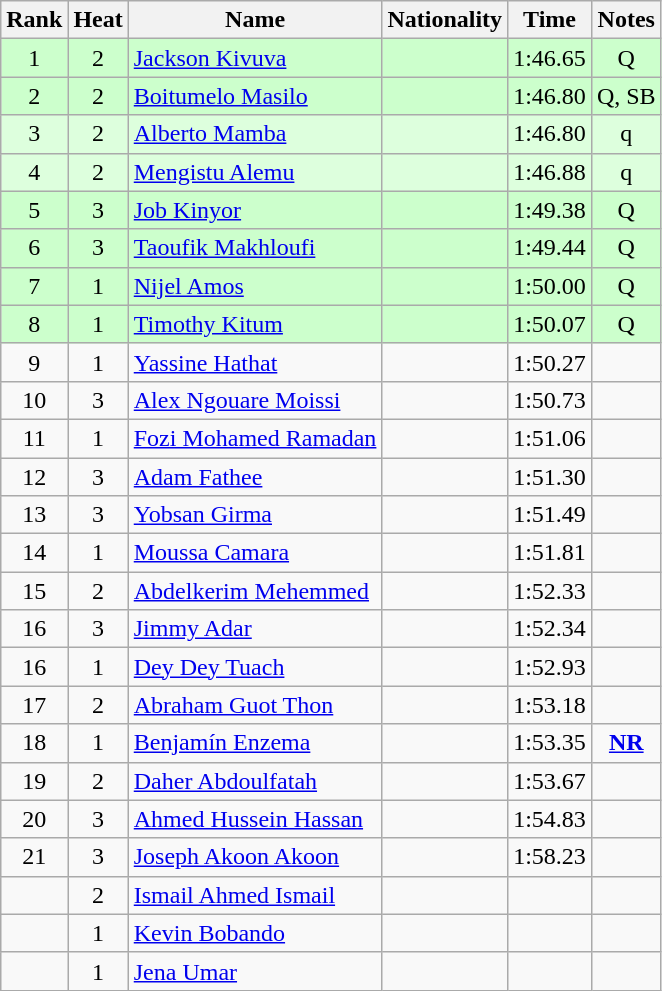<table class="wikitable sortable" style="text-align:center">
<tr>
<th>Rank</th>
<th>Heat</th>
<th>Name</th>
<th>Nationality</th>
<th>Time</th>
<th>Notes</th>
</tr>
<tr bgcolor=ccffcc>
<td>1</td>
<td>2</td>
<td align=left><a href='#'>Jackson Kivuva</a></td>
<td align=left></td>
<td>1:46.65</td>
<td>Q</td>
</tr>
<tr bgcolor=ccffcc>
<td>2</td>
<td>2</td>
<td align=left><a href='#'>Boitumelo Masilo</a></td>
<td align=left></td>
<td>1:46.80</td>
<td>Q, SB</td>
</tr>
<tr bgcolor=ddffdd>
<td>3</td>
<td>2</td>
<td align=left><a href='#'>Alberto Mamba</a></td>
<td align=left></td>
<td>1:46.80</td>
<td>q</td>
</tr>
<tr bgcolor=ddffdd>
<td>4</td>
<td>2</td>
<td align=left><a href='#'>Mengistu Alemu</a></td>
<td align=left></td>
<td>1:46.88</td>
<td>q</td>
</tr>
<tr bgcolor=ccffcc>
<td>5</td>
<td>3</td>
<td align=left><a href='#'>Job Kinyor</a></td>
<td align=left></td>
<td>1:49.38</td>
<td>Q</td>
</tr>
<tr bgcolor=ccffcc>
<td>6</td>
<td>3</td>
<td align=left><a href='#'>Taoufik Makhloufi</a></td>
<td align=left></td>
<td>1:49.44</td>
<td>Q</td>
</tr>
<tr bgcolor=ccffcc>
<td>7</td>
<td>1</td>
<td align=left><a href='#'>Nijel Amos</a></td>
<td align=left></td>
<td>1:50.00</td>
<td>Q</td>
</tr>
<tr bgcolor=ccffcc>
<td>8</td>
<td>1</td>
<td align=left><a href='#'>Timothy Kitum</a></td>
<td align=left></td>
<td>1:50.07</td>
<td>Q</td>
</tr>
<tr>
<td>9</td>
<td>1</td>
<td align=left><a href='#'>Yassine Hathat</a></td>
<td align=left></td>
<td>1:50.27</td>
<td></td>
</tr>
<tr>
<td>10</td>
<td>3</td>
<td align=left><a href='#'>Alex Ngouare Moissi</a></td>
<td align=left></td>
<td>1:50.73</td>
<td></td>
</tr>
<tr>
<td>11</td>
<td>1</td>
<td align=left><a href='#'>Fozi Mohamed Ramadan</a></td>
<td align=left></td>
<td>1:51.06</td>
<td></td>
</tr>
<tr>
<td>12</td>
<td>3</td>
<td align=left><a href='#'>Adam Fathee</a></td>
<td align=left></td>
<td>1:51.30</td>
<td></td>
</tr>
<tr>
<td>13</td>
<td>3</td>
<td align=left><a href='#'>Yobsan Girma</a></td>
<td align=left></td>
<td>1:51.49</td>
<td></td>
</tr>
<tr>
<td>14</td>
<td>1</td>
<td align=left><a href='#'>Moussa Camara</a></td>
<td align=left></td>
<td>1:51.81</td>
<td></td>
</tr>
<tr>
<td>15</td>
<td>2</td>
<td align=left><a href='#'>Abdelkerim Mehemmed</a></td>
<td align=left></td>
<td>1:52.33</td>
<td></td>
</tr>
<tr>
<td>16</td>
<td>3</td>
<td align=left><a href='#'>Jimmy Adar</a></td>
<td align=left></td>
<td>1:52.34</td>
<td></td>
</tr>
<tr>
<td>16</td>
<td>1</td>
<td align=left><a href='#'>Dey Dey Tuach</a></td>
<td align=left></td>
<td>1:52.93</td>
<td></td>
</tr>
<tr>
<td>17</td>
<td>2</td>
<td align=left><a href='#'>Abraham Guot Thon</a></td>
<td align=left></td>
<td>1:53.18</td>
<td></td>
</tr>
<tr>
<td>18</td>
<td>1</td>
<td align=left><a href='#'>Benjamín Enzema</a></td>
<td align=left></td>
<td>1:53.35</td>
<td><strong><a href='#'>NR</a></strong></td>
</tr>
<tr>
<td>19</td>
<td>2</td>
<td align=left><a href='#'>Daher Abdoulfatah</a></td>
<td align=left></td>
<td>1:53.67</td>
<td></td>
</tr>
<tr>
<td>20</td>
<td>3</td>
<td align=left><a href='#'>Ahmed Hussein Hassan</a></td>
<td align=left></td>
<td>1:54.83</td>
<td></td>
</tr>
<tr>
<td>21</td>
<td>3</td>
<td align=left><a href='#'>Joseph Akoon Akoon</a></td>
<td align=left></td>
<td>1:58.23</td>
<td></td>
</tr>
<tr>
<td></td>
<td>2</td>
<td align=left><a href='#'>Ismail Ahmed Ismail</a></td>
<td align=left></td>
<td></td>
<td></td>
</tr>
<tr>
<td></td>
<td>1</td>
<td align=left><a href='#'>Kevin Bobando</a></td>
<td align=left></td>
<td></td>
<td></td>
</tr>
<tr>
<td></td>
<td>1</td>
<td align=left><a href='#'>Jena Umar</a></td>
<td align=left></td>
<td></td>
<td></td>
</tr>
</table>
